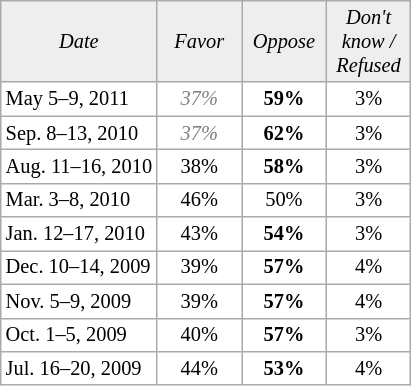<table class="wikitable" style="background:white; text-align:center; font-size:85%;">
<tr>
<td style="background:#eee"><em>Date</em></td>
<td style="background:#eee; width:50px;"><em>Favor</em></td>
<td style="background:#eee; width:50px;"><em>Oppose</em></td>
<td style="width:50px; background:#eee;"><em>Don't know / Refused</em></td>
</tr>
<tr>
<td style="text-align:left">May 5–9, 2011</td>
<td style="color:gray"><em>37%</em></td>
<td><strong>59%</strong></td>
<td>3%</td>
</tr>
<tr>
<td style="text-align:left">Sep. 8–13, 2010</td>
<td style="color:gray"><em>37%</em></td>
<td><strong>62%</strong></td>
<td>3%</td>
</tr>
<tr>
<td style="text-align:left">Aug. 11–16, 2010</td>
<td>38%</td>
<td><strong>58%</strong></td>
<td>3%</td>
</tr>
<tr>
<td style="text-align:left">Mar. 3–8, 2010</td>
<td>46%</td>
<td>50%</td>
<td>3%</td>
</tr>
<tr>
<td style="text-align:left">Jan. 12–17, 2010</td>
<td>43%</td>
<td><strong>54%</strong></td>
<td>3%</td>
</tr>
<tr>
<td style="text-align:left">Dec. 10–14, 2009</td>
<td>39%</td>
<td><strong>57%</strong></td>
<td>4%</td>
</tr>
<tr>
<td style="text-align:left">Nov. 5–9, 2009</td>
<td>39%</td>
<td><strong>57%</strong></td>
<td>4%</td>
</tr>
<tr>
<td style="text-align:left">Oct. 1–5, 2009</td>
<td>40%</td>
<td><strong>57%</strong></td>
<td>3%</td>
</tr>
<tr>
<td style="text-align:left">Jul. 16–20, 2009</td>
<td>44%</td>
<td><strong>53%</strong></td>
<td>4%</td>
</tr>
</table>
